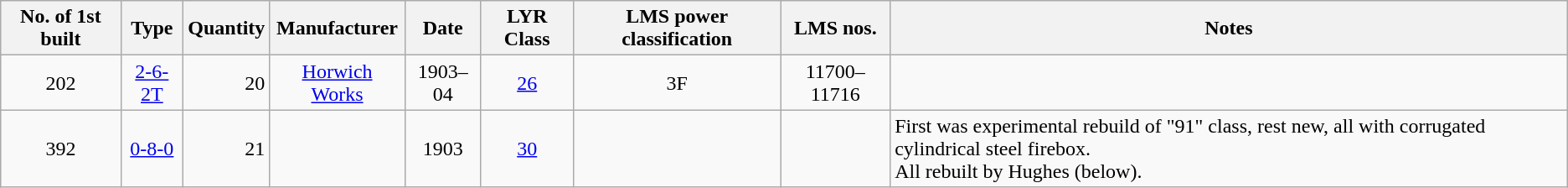<table class="wikitable" style=text-align:center>
<tr>
<th>No. of 1st built</th>
<th>Type</th>
<th>Quantity</th>
<th>Manufacturer</th>
<th>Date</th>
<th>LYR Class</th>
<th>LMS power classification</th>
<th>LMS nos.</th>
<th>Notes</th>
</tr>
<tr>
<td>202</td>
<td><a href='#'>2-6-2T</a></td>
<td align=right>20</td>
<td><a href='#'>Horwich Works</a></td>
<td>1903–04</td>
<td><a href='#'>26</a></td>
<td>3F</td>
<td>11700–11716</td>
<td align=left></td>
</tr>
<tr>
<td>392</td>
<td><a href='#'>0-8-0</a></td>
<td align=right>21</td>
<td></td>
<td>1903</td>
<td><a href='#'>30</a></td>
<td></td>
<td></td>
<td align=left>First was experimental rebuild of "91" class, rest new, all with corrugated cylindrical steel firebox.<br>All rebuilt by Hughes (below).</td>
</tr>
</table>
